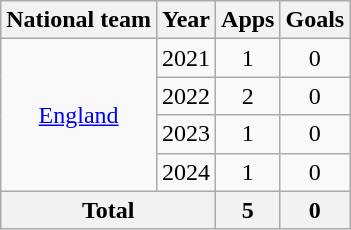<table class="wikitable" style="text-align: center;">
<tr>
<th>National team</th>
<th>Year</th>
<th>Apps</th>
<th>Goals</th>
</tr>
<tr>
<td rowspan="4"><a href='#'>England</a></td>
<td>2021</td>
<td>1</td>
<td>0</td>
</tr>
<tr>
<td>2022</td>
<td>2</td>
<td>0</td>
</tr>
<tr>
<td>2023</td>
<td>1</td>
<td>0</td>
</tr>
<tr>
<td>2024</td>
<td>1</td>
<td>0</td>
</tr>
<tr>
<th colspan="2">Total</th>
<th>5</th>
<th>0</th>
</tr>
</table>
